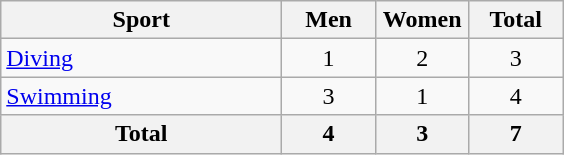<table class="wikitable sortable" style="text-align:center;">
<tr>
<th width=180>Sport</th>
<th width=55>Men</th>
<th width=55>Women</th>
<th width=55>Total</th>
</tr>
<tr>
<td align=left><a href='#'>Diving</a></td>
<td>1</td>
<td>2</td>
<td>3</td>
</tr>
<tr>
<td align=left><a href='#'>Swimming</a></td>
<td>3</td>
<td>1</td>
<td>4</td>
</tr>
<tr>
<th>Total</th>
<th>4</th>
<th>3</th>
<th>7</th>
</tr>
</table>
